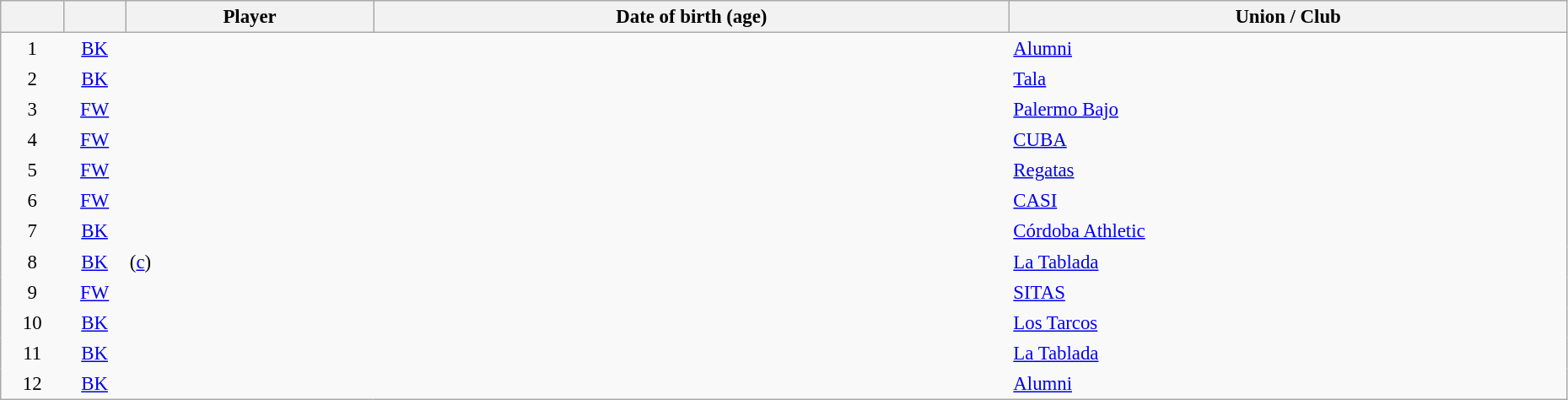<table class="sortable wikitable plainrowheaders" style="font-size:95%; width: 98%">
<tr>
<th scope="col" style="width:4%"></th>
<th scope="col" style="width:4%"></th>
<th scope="col">Player</th>
<th scope="col">Date of birth (age)</th>
<th scope="col">Union / Club</th>
</tr>
<tr>
<td style="text-align:center; border:0">1</td>
<td style="text-align:center; border:0"><a href='#'>BK</a></td>
<td style="text-align:left; border:0"></td>
<td style="text-align:left; border:0"></td>
<td style="text-align:left; border:0"><a href='#'>Alumni</a></td>
</tr>
<tr>
<td style="text-align:center; border:0">2</td>
<td style="text-align:center; border:0"><a href='#'>BK</a></td>
<td style="text-align:left; border:0"></td>
<td style="text-align:left; border:0"></td>
<td style="text-align:left; border:0"><a href='#'>Tala</a></td>
</tr>
<tr>
<td style="text-align:center; border:0">3</td>
<td style="text-align:center; border:0"><a href='#'>FW</a></td>
<td style="text-align:left; border:0"></td>
<td style="text-align:left; border:0"></td>
<td style="text-align:left; border:0"><a href='#'>Palermo Bajo</a></td>
</tr>
<tr>
<td style="text-align:center; border:0">4</td>
<td style="text-align:center; border:0"><a href='#'>FW</a></td>
<td style="text-align:left; border:0"></td>
<td style="text-align:left; border:0"></td>
<td style="text-align:left; border:0"><a href='#'>CUBA</a></td>
</tr>
<tr>
<td style="text-align:center; border:0">5</td>
<td style="text-align:center; border:0"><a href='#'>FW</a></td>
<td style="text-align:left; border:0"></td>
<td style="text-align:left; border:0"></td>
<td style="text-align:left; border:0"><a href='#'>Regatas</a></td>
</tr>
<tr>
<td style="text-align:center; border:0">6</td>
<td style="text-align:center; border:0"><a href='#'>FW</a></td>
<td style="text-align:left; border:0"></td>
<td style="text-align:left; border:0"></td>
<td style="text-align:left; border:0"><a href='#'>CASI</a></td>
</tr>
<tr>
<td style="text-align:center; border:0">7</td>
<td style="text-align:center; border:0"><a href='#'>BK</a></td>
<td style="text-align:left; border:0"></td>
<td style="text-align:left; border:0"></td>
<td style="text-align:left; border:0"><a href='#'>Córdoba Athletic</a></td>
</tr>
<tr>
<td style="text-align:center; border:0">8</td>
<td style="text-align:center; border:0"><a href='#'>BK</a></td>
<td style="text-align:left; border:0"> (<a href='#'>c</a>)</td>
<td style="text-align:left; border:0"></td>
<td style="text-align:left; border:0"><a href='#'>La Tablada</a></td>
</tr>
<tr>
<td style="text-align:center; border:0">9</td>
<td style="text-align:center; border:0"><a href='#'>FW</a></td>
<td style="text-align:left; border:0"></td>
<td style="text-align:left; border:0"></td>
<td style="text-align:left; border:0"><a href='#'>SITAS</a></td>
</tr>
<tr>
<td style="text-align:center; border:0">10</td>
<td style="text-align:center; border:0"><a href='#'>BK</a></td>
<td style="text-align:left; border:0"></td>
<td style="text-align:left; border:0"></td>
<td style="text-align:left; border:0"><a href='#'>Los Tarcos</a></td>
</tr>
<tr>
<td style="text-align:center; border:0">11</td>
<td style="text-align:center; border:0"><a href='#'>BK</a></td>
<td style="text-align:left; border:0"></td>
<td style="text-align:left; border:0"></td>
<td style="text-align:left; border:0"><a href='#'>La Tablada</a></td>
</tr>
<tr>
<td style="text-align:center; border:0">12</td>
<td style="text-align:center; border:0"><a href='#'>BK</a></td>
<td style="text-align:left; border:0"></td>
<td style="text-align:left; border:0"></td>
<td style="text-align:left; border:0"><a href='#'>Alumni</a></td>
</tr>
</table>
